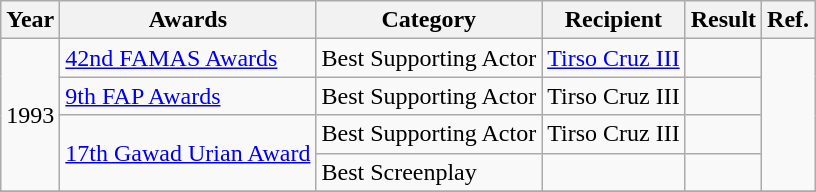<table class="wikitable">
<tr>
<th>Year</th>
<th>Awards</th>
<th>Category</th>
<th>Recipient</th>
<th>Result</th>
<th>Ref.</th>
</tr>
<tr>
<td rowspan="4">1993</td>
<td><a href='#'>42nd FAMAS Awards</a></td>
<td>Best Supporting Actor</td>
<td><a href='#'>Tirso Cruz III</a></td>
<td></td>
<td rowspan="4"></td>
</tr>
<tr>
<td><a href='#'>9th FAP Awards</a></td>
<td>Best Supporting Actor</td>
<td>Tirso Cruz III</td>
<td></td>
</tr>
<tr>
<td rowspan="2"><a href='#'>17th Gawad Urian Award</a></td>
<td>Best Supporting Actor</td>
<td>Tirso Cruz III</td>
<td></td>
</tr>
<tr>
<td>Best Screenplay</td>
<td></td>
<td></td>
</tr>
<tr>
</tr>
</table>
